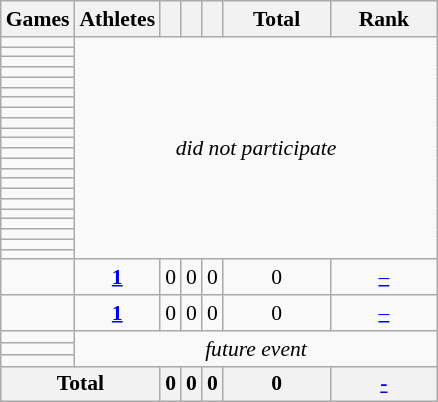<table class="wikitable" style="text-align:center; font-size:90%;">
<tr>
<th>Games</th>
<th>Athletes</th>
<th width:4.5em; font-weight:bold;"></th>
<th width:4.5em; font-weight:bold;"></th>
<th width:4.5em; font-weight:bold;"></th>
<th style="width:4.5em; font-weight:bold;">Total</th>
<th style="width:4.5em; font-weight:bold;">Rank</th>
</tr>
<tr>
<td align=left> </td>
<td rowspan="22"; colspan=6><em>did not participate</em></td>
</tr>
<tr>
<td align=left> </td>
</tr>
<tr>
<td align=left> </td>
</tr>
<tr>
<td align=left> </td>
</tr>
<tr>
<td align=left> </td>
</tr>
<tr>
<td align=left> </td>
</tr>
<tr>
<td align=left> </td>
</tr>
<tr>
<td align=left> </td>
</tr>
<tr>
<td align=left> </td>
</tr>
<tr>
<td align=left> </td>
</tr>
<tr>
<td align=left> </td>
</tr>
<tr>
<td align=left> </td>
</tr>
<tr>
<td align=left> </td>
</tr>
<tr>
<td align=left> </td>
</tr>
<tr>
<td align=left> </td>
</tr>
<tr>
<td align=left> </td>
</tr>
<tr>
<td align=left> </td>
</tr>
<tr>
<td align=left> </td>
</tr>
<tr>
<td align=left> </td>
</tr>
<tr>
<td align=left> </td>
</tr>
<tr>
<td align=left> </td>
</tr>
<tr>
<td align=left> </td>
</tr>
<tr>
<td align=left> </td>
<td><a href='#'><strong>1</strong></a></td>
<td>0</td>
<td>0</td>
<td>0</td>
<td>0</td>
<td><a href='#'>–</a></td>
</tr>
<tr>
<td align=left> </td>
<td><a href='#'><strong>1</strong></a></td>
<td>0</td>
<td>0</td>
<td>0</td>
<td>0</td>
<td><a href='#'>–</a></td>
</tr>
<tr>
<td align=left> </td>
<td rowspan=3 colspan=6><em>future event</em></td>
</tr>
<tr>
<td align=left> </td>
</tr>
<tr>
<td align=left> </td>
</tr>
<tr>
<th colspan=2>Total</th>
<th>0</th>
<th>0</th>
<th>0</th>
<th>0</th>
<th><a href='#'>-</a></th>
</tr>
</table>
